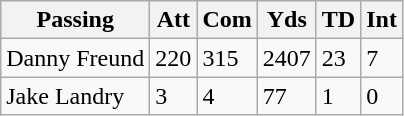<table class="wikitable">
<tr>
<th>Passing</th>
<th>Att</th>
<th>Com</th>
<th>Yds</th>
<th>TD</th>
<th>Int</th>
</tr>
<tr>
<td>Danny Freund</td>
<td>220</td>
<td>315</td>
<td>2407</td>
<td>23</td>
<td>7</td>
</tr>
<tr>
<td>Jake Landry</td>
<td>3</td>
<td>4</td>
<td>77</td>
<td>1</td>
<td>0</td>
</tr>
</table>
